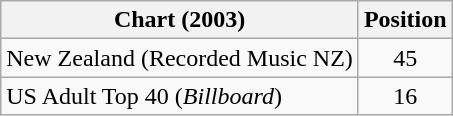<table class="wikitable sortable">
<tr>
<th>Chart (2003)</th>
<th>Position</th>
</tr>
<tr>
<td>New Zealand (Recorded Music NZ)</td>
<td align="center">45</td>
</tr>
<tr>
<td>US Adult Top 40 (<em>Billboard</em>)</td>
<td align="center">16</td>
</tr>
</table>
